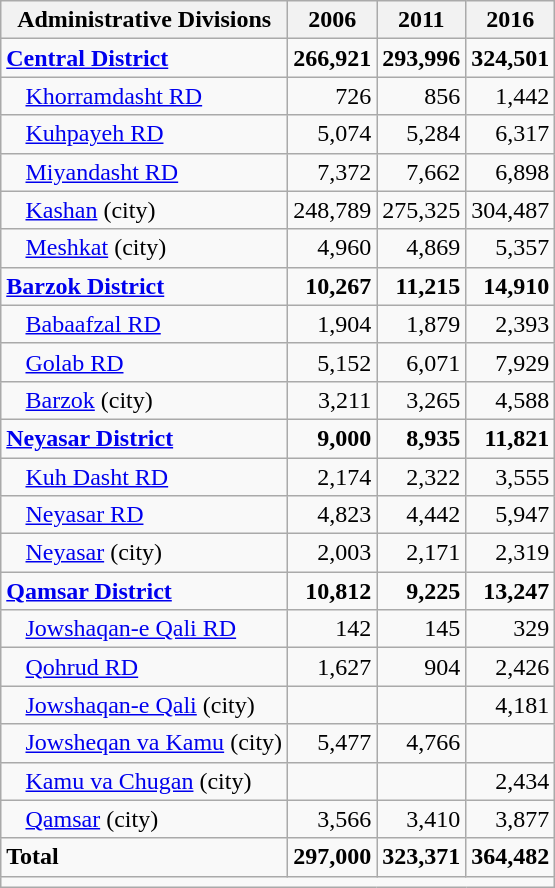<table class="wikitable">
<tr>
<th>Administrative Divisions</th>
<th>2006</th>
<th>2011</th>
<th>2016</th>
</tr>
<tr>
<td><strong><a href='#'>Central District</a></strong></td>
<td style="text-align: right;"><strong>266,921</strong></td>
<td style="text-align: right;"><strong>293,996</strong></td>
<td style="text-align: right;"><strong>324,501</strong></td>
</tr>
<tr>
<td style="padding-left: 1em;"><a href='#'>Khorramdasht RD</a></td>
<td style="text-align: right;">726</td>
<td style="text-align: right;">856</td>
<td style="text-align: right;">1,442</td>
</tr>
<tr>
<td style="padding-left: 1em;"><a href='#'>Kuhpayeh RD</a></td>
<td style="text-align: right;">5,074</td>
<td style="text-align: right;">5,284</td>
<td style="text-align: right;">6,317</td>
</tr>
<tr>
<td style="padding-left: 1em;"><a href='#'>Miyandasht RD</a></td>
<td style="text-align: right;">7,372</td>
<td style="text-align: right;">7,662</td>
<td style="text-align: right;">6,898</td>
</tr>
<tr>
<td style="padding-left: 1em;"><a href='#'>Kashan</a> (city)</td>
<td style="text-align: right;">248,789</td>
<td style="text-align: right;">275,325</td>
<td style="text-align: right;">304,487</td>
</tr>
<tr>
<td style="padding-left: 1em;"><a href='#'>Meshkat</a> (city)</td>
<td style="text-align: right;">4,960</td>
<td style="text-align: right;">4,869</td>
<td style="text-align: right;">5,357</td>
</tr>
<tr>
<td><strong><a href='#'>Barzok District</a></strong></td>
<td style="text-align: right;"><strong>10,267</strong></td>
<td style="text-align: right;"><strong>11,215</strong></td>
<td style="text-align: right;"><strong>14,910</strong></td>
</tr>
<tr>
<td style="padding-left: 1em;"><a href='#'>Babaafzal RD</a></td>
<td style="text-align: right;">1,904</td>
<td style="text-align: right;">1,879</td>
<td style="text-align: right;">2,393</td>
</tr>
<tr>
<td style="padding-left: 1em;"><a href='#'>Golab RD</a></td>
<td style="text-align: right;">5,152</td>
<td style="text-align: right;">6,071</td>
<td style="text-align: right;">7,929</td>
</tr>
<tr>
<td style="padding-left: 1em;"><a href='#'>Barzok</a> (city)</td>
<td style="text-align: right;">3,211</td>
<td style="text-align: right;">3,265</td>
<td style="text-align: right;">4,588</td>
</tr>
<tr>
<td><strong><a href='#'>Neyasar District</a></strong></td>
<td style="text-align: right;"><strong>9,000</strong></td>
<td style="text-align: right;"><strong>8,935</strong></td>
<td style="text-align: right;"><strong>11,821</strong></td>
</tr>
<tr>
<td style="padding-left: 1em;"><a href='#'>Kuh Dasht RD</a></td>
<td style="text-align: right;">2,174</td>
<td style="text-align: right;">2,322</td>
<td style="text-align: right;">3,555</td>
</tr>
<tr>
<td style="padding-left: 1em;"><a href='#'>Neyasar RD</a></td>
<td style="text-align: right;">4,823</td>
<td style="text-align: right;">4,442</td>
<td style="text-align: right;">5,947</td>
</tr>
<tr>
<td style="padding-left: 1em;"><a href='#'>Neyasar</a> (city)</td>
<td style="text-align: right;">2,003</td>
<td style="text-align: right;">2,171</td>
<td style="text-align: right;">2,319</td>
</tr>
<tr>
<td><strong><a href='#'>Qamsar District</a></strong></td>
<td style="text-align: right;"><strong>10,812</strong></td>
<td style="text-align: right;"><strong>9,225</strong></td>
<td style="text-align: right;"><strong>13,247</strong></td>
</tr>
<tr>
<td style="padding-left: 1em;"><a href='#'>Jowshaqan-e Qali RD</a></td>
<td style="text-align: right;">142</td>
<td style="text-align: right;">145</td>
<td style="text-align: right;">329</td>
</tr>
<tr>
<td style="padding-left: 1em;"><a href='#'>Qohrud RD</a></td>
<td style="text-align: right;">1,627</td>
<td style="text-align: right;">904</td>
<td style="text-align: right;">2,426</td>
</tr>
<tr>
<td style="padding-left: 1em;"><a href='#'>Jowshaqan-e Qali</a> (city)</td>
<td style="text-align: right;"></td>
<td style="text-align: right;"></td>
<td style="text-align: right;">4,181</td>
</tr>
<tr>
<td style="padding-left: 1em;"><a href='#'>Jowsheqan va Kamu</a> (city)</td>
<td style="text-align: right;">5,477</td>
<td style="text-align: right;">4,766</td>
<td style="text-align: right;"></td>
</tr>
<tr>
<td style="padding-left: 1em;"><a href='#'>Kamu va Chugan</a> (city)</td>
<td style="text-align: right;"></td>
<td style="text-align: right;"></td>
<td style="text-align: right;">2,434</td>
</tr>
<tr>
<td style="padding-left: 1em;"><a href='#'>Qamsar</a> (city)</td>
<td style="text-align: right;">3,566</td>
<td style="text-align: right;">3,410</td>
<td style="text-align: right;">3,877</td>
</tr>
<tr>
<td><strong>Total</strong></td>
<td style="text-align: right;"><strong>297,000</strong></td>
<td style="text-align: right;"><strong>323,371</strong></td>
<td style="text-align: right;"><strong>364,482</strong></td>
</tr>
<tr>
<td colspan=4></td>
</tr>
</table>
